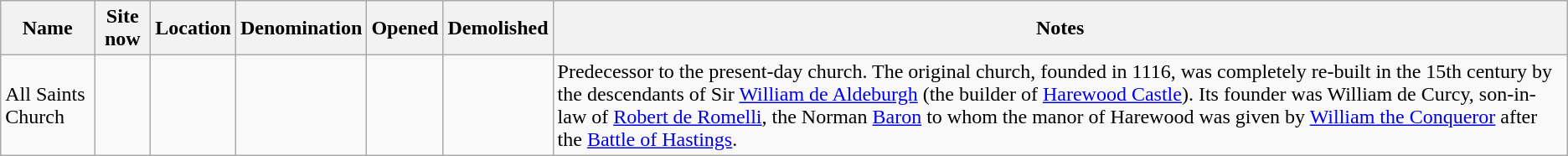<table class="wikitable sortable">
<tr>
<th>Name</th>
<th class="unsortable">Site now</th>
<th>Location</th>
<th>Denomination</th>
<th>Opened</th>
<th>Demolished</th>
<th class="unsortable">Notes</th>
</tr>
<tr>
<td>All Saints Church</td>
<td></td>
<td></td>
<td></td>
<td></td>
<td></td>
<td>Predecessor to the present-day church. The original church, founded in 1116, was completely re-built in the 15th century by the descendants of Sir <a href='#'>William de Aldeburgh</a> (the builder of <a href='#'>Harewood Castle</a>). Its founder was William de Curcy, son-in-law of <a href='#'>Robert de Romelli</a>, the Norman <a href='#'>Baron</a> to whom the manor of Harewood was given by <a href='#'>William the Conqueror</a> after the <a href='#'>Battle of Hastings</a>.</td>
</tr>
</table>
